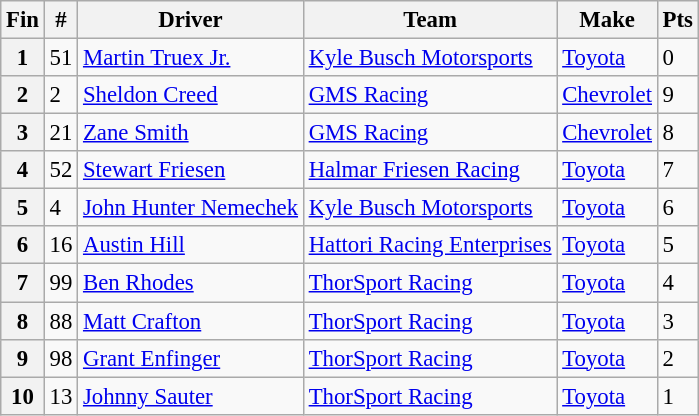<table class="wikitable" style="font-size: 95%;">
<tr>
<th>Fin</th>
<th>#</th>
<th>Driver</th>
<th>Team</th>
<th>Make</th>
<th>Pts</th>
</tr>
<tr>
<th>1</th>
<td>51</td>
<td><a href='#'>Martin Truex Jr.</a></td>
<td><a href='#'>Kyle Busch Motorsports</a></td>
<td><a href='#'>Toyota</a></td>
<td>0</td>
</tr>
<tr>
<th>2</th>
<td>2</td>
<td><a href='#'>Sheldon Creed</a></td>
<td><a href='#'>GMS Racing</a></td>
<td><a href='#'>Chevrolet</a></td>
<td>9</td>
</tr>
<tr>
<th>3</th>
<td>21</td>
<td><a href='#'>Zane Smith</a></td>
<td><a href='#'>GMS Racing</a></td>
<td><a href='#'>Chevrolet</a></td>
<td>8</td>
</tr>
<tr>
<th>4</th>
<td>52</td>
<td><a href='#'>Stewart Friesen</a></td>
<td><a href='#'>Halmar Friesen Racing</a></td>
<td><a href='#'>Toyota</a></td>
<td>7</td>
</tr>
<tr>
<th>5</th>
<td>4</td>
<td><a href='#'>John Hunter Nemechek</a></td>
<td><a href='#'>Kyle Busch Motorsports</a></td>
<td><a href='#'>Toyota</a></td>
<td>6</td>
</tr>
<tr>
<th>6</th>
<td>16</td>
<td><a href='#'>Austin Hill</a></td>
<td><a href='#'>Hattori Racing Enterprises</a></td>
<td><a href='#'>Toyota</a></td>
<td>5</td>
</tr>
<tr>
<th>7</th>
<td>99</td>
<td><a href='#'>Ben Rhodes</a></td>
<td><a href='#'>ThorSport Racing</a></td>
<td><a href='#'>Toyota</a></td>
<td>4</td>
</tr>
<tr>
<th>8</th>
<td>88</td>
<td><a href='#'>Matt Crafton</a></td>
<td><a href='#'>ThorSport Racing</a></td>
<td><a href='#'>Toyota</a></td>
<td>3</td>
</tr>
<tr>
<th>9</th>
<td>98</td>
<td><a href='#'>Grant Enfinger</a></td>
<td><a href='#'>ThorSport Racing</a></td>
<td><a href='#'>Toyota</a></td>
<td>2</td>
</tr>
<tr>
<th>10</th>
<td>13</td>
<td><a href='#'>Johnny Sauter</a></td>
<td><a href='#'>ThorSport Racing</a></td>
<td><a href='#'>Toyota</a></td>
<td>1</td>
</tr>
</table>
